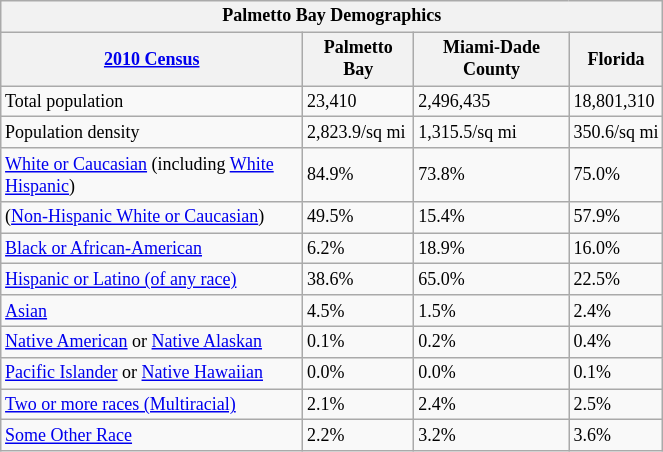<table class="wikitable" style="float: center; margin-right: 2em; width: 35%; font-size: 75%;">
<tr>
<th colspan=4>Palmetto Bay Demographics</th>
</tr>
<tr>
<th><a href='#'>2010 Census</a></th>
<th>Palmetto Bay</th>
<th>Miami-Dade County</th>
<th>Florida</th>
</tr>
<tr>
<td>Total population</td>
<td>23,410</td>
<td>2,496,435</td>
<td>18,801,310</td>
</tr>
<tr>
<td>Population density</td>
<td>2,823.9/sq mi</td>
<td>1,315.5/sq mi</td>
<td>350.6/sq mi</td>
</tr>
<tr>
<td><a href='#'>White or Caucasian</a> (including <a href='#'>White Hispanic</a>)</td>
<td>84.9%</td>
<td>73.8%</td>
<td>75.0%</td>
</tr>
<tr>
<td>(<a href='#'>Non-Hispanic White or Caucasian</a>)</td>
<td>49.5%</td>
<td>15.4%</td>
<td>57.9%</td>
</tr>
<tr>
<td><a href='#'>Black or African-American</a></td>
<td>6.2%</td>
<td>18.9%</td>
<td>16.0%</td>
</tr>
<tr>
<td><a href='#'>Hispanic or Latino (of any race)</a></td>
<td>38.6%</td>
<td>65.0%</td>
<td>22.5%</td>
</tr>
<tr>
<td><a href='#'>Asian</a></td>
<td>4.5%</td>
<td>1.5%</td>
<td>2.4%</td>
</tr>
<tr>
<td><a href='#'>Native American</a> or <a href='#'>Native Alaskan</a></td>
<td>0.1%</td>
<td>0.2%</td>
<td>0.4%</td>
</tr>
<tr>
<td><a href='#'>Pacific Islander</a> or <a href='#'>Native Hawaiian</a></td>
<td>0.0%</td>
<td>0.0%</td>
<td>0.1%</td>
</tr>
<tr>
<td><a href='#'>Two or more races (Multiracial)</a></td>
<td>2.1%</td>
<td>2.4%</td>
<td>2.5%</td>
</tr>
<tr>
<td><a href='#'>Some Other Race</a></td>
<td>2.2%</td>
<td>3.2%</td>
<td>3.6%</td>
</tr>
</table>
